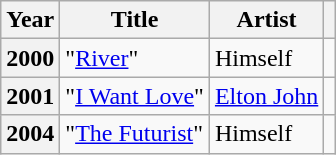<table class="wikitable plainrowheaders" style="margin-right: 0;">
<tr>
<th scope="col">Year</th>
<th scope="col">Title</th>
<th scope="col">Artist</th>
<th scope="col" class="unsortable"></th>
</tr>
<tr>
<th scope="row">2000</th>
<td>"<a href='#'>River</a>"</td>
<td>Himself</td>
<td style="text-align: center;"></td>
</tr>
<tr>
<th scope="row">2001</th>
<td>"<a href='#'>I Want Love</a>"</td>
<td><a href='#'>Elton John</a></td>
<td style="text-align: center;"></td>
</tr>
<tr>
<th scope="row">2004</th>
<td>"<a href='#'>The Futurist</a>"</td>
<td>Himself</td>
<td style="text-align: center;"></td>
</tr>
</table>
